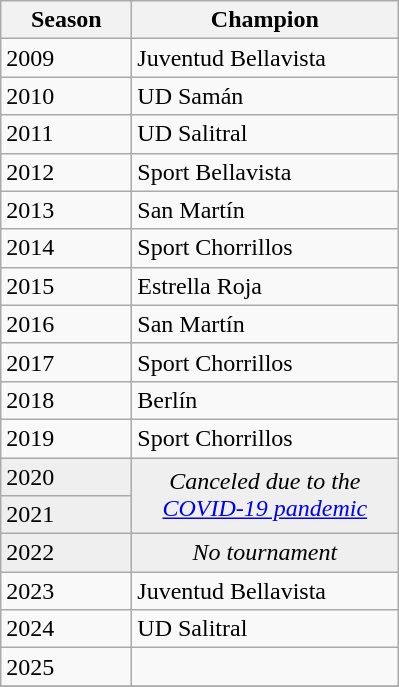<table class="wikitable sortable">
<tr>
<th width=80px>Season</th>
<th width=170px>Champion</th>
</tr>
<tr>
<td>2009</td>
<td>Juventud Bellavista</td>
</tr>
<tr>
<td>2010</td>
<td>UD Samán</td>
</tr>
<tr>
<td>2011</td>
<td>UD Salitral</td>
</tr>
<tr>
<td>2012</td>
<td>Sport Bellavista</td>
</tr>
<tr>
<td>2013</td>
<td>San Martín</td>
</tr>
<tr>
<td>2014</td>
<td>Sport Chorrillos</td>
</tr>
<tr>
<td>2015</td>
<td>Estrella Roja</td>
</tr>
<tr>
<td>2016</td>
<td>San Martín</td>
</tr>
<tr>
<td>2017</td>
<td>Sport Chorrillos</td>
</tr>
<tr>
<td>2018</td>
<td>Berlín</td>
</tr>
<tr>
<td>2019</td>
<td>Sport Chorrillos</td>
</tr>
<tr bgcolor=#efefef>
<td>2020</td>
<td rowspan=2 colspan="1" align=center><em>Canceled due to the <a href='#'>COVID-19 pandemic</a></em></td>
</tr>
<tr bgcolor=#efefef>
<td>2021</td>
</tr>
<tr bgcolor=#efefef>
<td>2022</td>
<td colspan=1 align=center><em>No tournament</em></td>
</tr>
<tr>
<td>2023</td>
<td>Juventud Bellavista</td>
</tr>
<tr>
<td>2024</td>
<td>UD Salitral</td>
</tr>
<tr>
<td>2025</td>
<td></td>
</tr>
<tr>
</tr>
</table>
